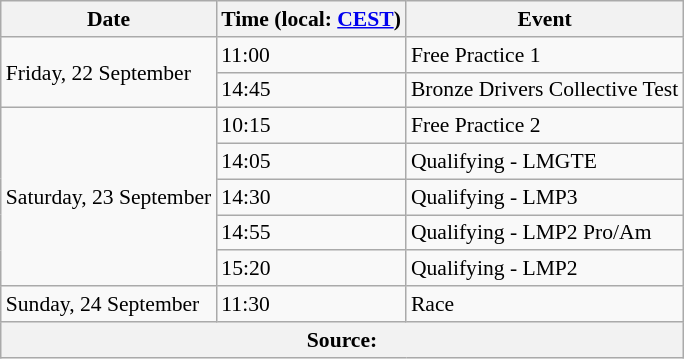<table class="wikitable" style="font-size: 90%;">
<tr>
<th>Date</th>
<th>Time (local: <a href='#'>CEST</a>)</th>
<th>Event</th>
</tr>
<tr>
<td rowspan="2">Friday, 22 September</td>
<td>11:00</td>
<td>Free Practice 1</td>
</tr>
<tr>
<td>14:45</td>
<td>Bronze Drivers Collective Test</td>
</tr>
<tr>
<td rowspan="5">Saturday, 23 September</td>
<td>10:15</td>
<td>Free Practice 2</td>
</tr>
<tr>
<td>14:05</td>
<td>Qualifying - LMGTE</td>
</tr>
<tr>
<td>14:30</td>
<td>Qualifying - LMP3</td>
</tr>
<tr>
<td>14:55</td>
<td>Qualifying - LMP2 Pro/Am</td>
</tr>
<tr>
<td>15:20</td>
<td>Qualifying - LMP2</td>
</tr>
<tr>
<td>Sunday, 24 September</td>
<td>11:30</td>
<td>Race</td>
</tr>
<tr>
<th colspan="3">Source:</th>
</tr>
</table>
